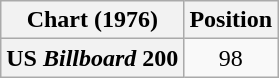<table class="wikitable plainrowheaders" style="text-align:center">
<tr>
<th scope="col">Chart (1976)</th>
<th scope="col">Position</th>
</tr>
<tr>
<th scope="row">US <em>Billboard</em> 200</th>
<td>98</td>
</tr>
</table>
